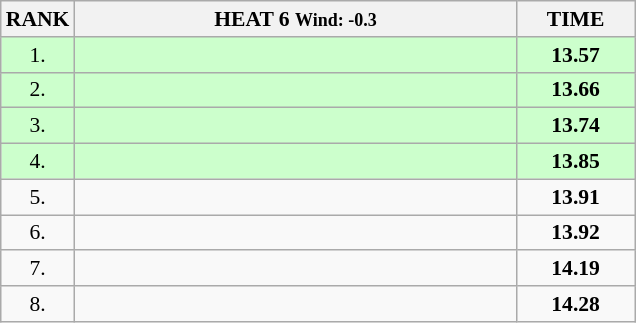<table class="wikitable" style="border-collapse: collapse; font-size: 90%;">
<tr>
<th>RANK</th>
<th style="width: 20em">HEAT 6 <small>Wind: -0.3</small></th>
<th style="width: 5em">TIME</th>
</tr>
<tr style="background:#ccffcc;">
<td align="center">1.</td>
<td></td>
<td align="center"><strong>13.57</strong></td>
</tr>
<tr style="background:#ccffcc;">
<td align="center">2.</td>
<td></td>
<td align="center"><strong>13.66</strong></td>
</tr>
<tr style="background:#ccffcc;">
<td align="center">3.</td>
<td></td>
<td align="center"><strong>13.74</strong></td>
</tr>
<tr style="background:#ccffcc;">
<td align="center">4.</td>
<td></td>
<td align="center"><strong>13.85</strong></td>
</tr>
<tr>
<td align="center">5.</td>
<td></td>
<td align="center"><strong>13.91</strong></td>
</tr>
<tr>
<td align="center">6.</td>
<td></td>
<td align="center"><strong>13.92</strong></td>
</tr>
<tr>
<td align="center">7.</td>
<td></td>
<td align="center"><strong>14.19</strong></td>
</tr>
<tr>
<td align="center">8.</td>
<td></td>
<td align="center"><strong>14.28</strong></td>
</tr>
</table>
